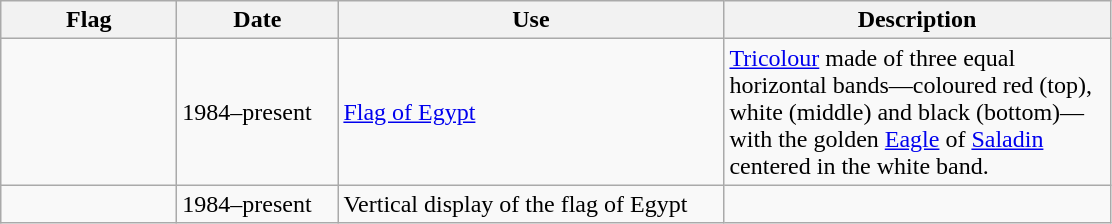<table class="wikitable">
<tr>
<th style="width:110px;">Flag</th>
<th style="width:100px;">Date</th>
<th style="width:250px;">Use</th>
<th style="width:250px;">Description</th>
</tr>
<tr>
<td></td>
<td>1984–present</td>
<td><a href='#'>Flag of Egypt</a></td>
<td><a href='#'>Tricolour</a> made of three equal horizontal bands—coloured red (top), white (middle) and black (bottom)—with the golden <a href='#'>Eagle</a> of <a href='#'>Saladin</a> centered in the white band.</td>
</tr>
<tr>
<td></td>
<td>1984–present</td>
<td>Vertical display of the flag of Egypt</td>
</tr>
</table>
